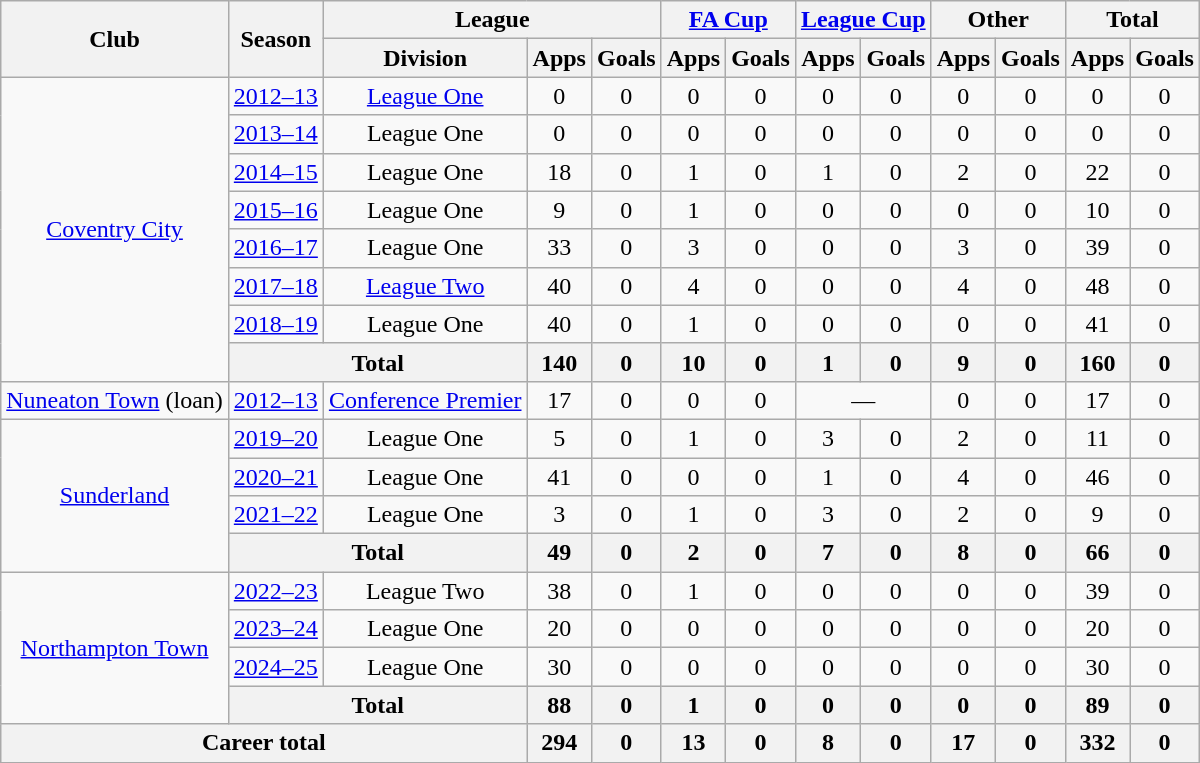<table class="wikitable" style="text-align: center">
<tr>
<th rowspan="2">Club</th>
<th rowspan="2">Season</th>
<th colspan="3">League</th>
<th colspan="2"><a href='#'>FA Cup</a></th>
<th colspan="2"><a href='#'>League Cup</a></th>
<th colspan="2">Other</th>
<th colspan="2">Total</th>
</tr>
<tr>
<th>Division</th>
<th>Apps</th>
<th>Goals</th>
<th>Apps</th>
<th>Goals</th>
<th>Apps</th>
<th>Goals</th>
<th>Apps</th>
<th>Goals</th>
<th>Apps</th>
<th>Goals</th>
</tr>
<tr>
<td rowspan="8"><a href='#'>Coventry City</a></td>
<td><a href='#'>2012–13</a></td>
<td><a href='#'>League One</a></td>
<td>0</td>
<td>0</td>
<td>0</td>
<td>0</td>
<td>0</td>
<td>0</td>
<td>0</td>
<td>0</td>
<td>0</td>
<td>0</td>
</tr>
<tr>
<td><a href='#'>2013–14</a></td>
<td>League One</td>
<td>0</td>
<td>0</td>
<td>0</td>
<td>0</td>
<td>0</td>
<td>0</td>
<td>0</td>
<td>0</td>
<td>0</td>
<td>0</td>
</tr>
<tr>
<td><a href='#'>2014–15</a></td>
<td>League One</td>
<td>18</td>
<td>0</td>
<td>1</td>
<td>0</td>
<td>1</td>
<td>0</td>
<td>2</td>
<td>0</td>
<td>22</td>
<td>0</td>
</tr>
<tr>
<td><a href='#'>2015–16</a></td>
<td>League One</td>
<td>9</td>
<td>0</td>
<td>1</td>
<td>0</td>
<td>0</td>
<td>0</td>
<td>0</td>
<td>0</td>
<td>10</td>
<td>0</td>
</tr>
<tr>
<td><a href='#'>2016–17</a></td>
<td>League One</td>
<td>33</td>
<td>0</td>
<td>3</td>
<td>0</td>
<td>0</td>
<td>0</td>
<td>3</td>
<td>0</td>
<td>39</td>
<td>0</td>
</tr>
<tr>
<td><a href='#'>2017–18</a></td>
<td><a href='#'>League Two</a></td>
<td>40</td>
<td>0</td>
<td>4</td>
<td>0</td>
<td>0</td>
<td>0</td>
<td>4</td>
<td>0</td>
<td>48</td>
<td>0</td>
</tr>
<tr>
<td><a href='#'>2018–19</a></td>
<td>League One</td>
<td>40</td>
<td>0</td>
<td>1</td>
<td>0</td>
<td>0</td>
<td>0</td>
<td>0</td>
<td>0</td>
<td>41</td>
<td>0</td>
</tr>
<tr>
<th colspan="2">Total</th>
<th>140</th>
<th>0</th>
<th>10</th>
<th>0</th>
<th>1</th>
<th>0</th>
<th>9</th>
<th>0</th>
<th>160</th>
<th>0</th>
</tr>
<tr>
<td><a href='#'>Nuneaton Town</a> (loan)</td>
<td><a href='#'>2012–13</a></td>
<td><a href='#'>Conference Premier</a></td>
<td>17</td>
<td>0</td>
<td>0</td>
<td>0</td>
<td colspan=2>—</td>
<td>0</td>
<td>0</td>
<td>17</td>
<td>0</td>
</tr>
<tr>
<td rowspan="4"><a href='#'>Sunderland</a></td>
<td><a href='#'>2019–20</a></td>
<td>League One</td>
<td>5</td>
<td>0</td>
<td>1</td>
<td>0</td>
<td>3</td>
<td>0</td>
<td>2</td>
<td>0</td>
<td>11</td>
<td>0</td>
</tr>
<tr>
<td><a href='#'>2020–21</a></td>
<td>League One</td>
<td>41</td>
<td>0</td>
<td>0</td>
<td>0</td>
<td>1</td>
<td>0</td>
<td>4</td>
<td>0</td>
<td>46</td>
<td>0</td>
</tr>
<tr>
<td><a href='#'>2021–22</a></td>
<td>League One</td>
<td>3</td>
<td>0</td>
<td>1</td>
<td>0</td>
<td>3</td>
<td>0</td>
<td>2</td>
<td>0</td>
<td>9</td>
<td>0</td>
</tr>
<tr>
<th colspan="2">Total</th>
<th>49</th>
<th>0</th>
<th>2</th>
<th>0</th>
<th>7</th>
<th>0</th>
<th>8</th>
<th>0</th>
<th>66</th>
<th>0</th>
</tr>
<tr>
<td rowspan="4"><a href='#'>Northampton Town</a></td>
<td><a href='#'>2022–23</a></td>
<td>League Two</td>
<td>38</td>
<td>0</td>
<td>1</td>
<td>0</td>
<td>0</td>
<td>0</td>
<td>0</td>
<td>0</td>
<td>39</td>
<td>0</td>
</tr>
<tr>
<td><a href='#'>2023–24</a></td>
<td>League One</td>
<td>20</td>
<td>0</td>
<td>0</td>
<td>0</td>
<td>0</td>
<td>0</td>
<td>0</td>
<td>0</td>
<td>20</td>
<td>0</td>
</tr>
<tr>
<td><a href='#'>2024–25</a></td>
<td>League One</td>
<td>30</td>
<td>0</td>
<td>0</td>
<td>0</td>
<td>0</td>
<td>0</td>
<td>0</td>
<td>0</td>
<td>30</td>
<td>0</td>
</tr>
<tr>
<th colspan="2">Total</th>
<th>88</th>
<th>0</th>
<th>1</th>
<th>0</th>
<th>0</th>
<th>0</th>
<th>0</th>
<th>0</th>
<th>89</th>
<th>0</th>
</tr>
<tr>
<th colspan="3">Career total</th>
<th>294</th>
<th>0</th>
<th>13</th>
<th>0</th>
<th>8</th>
<th>0</th>
<th>17</th>
<th>0</th>
<th>332</th>
<th>0</th>
</tr>
</table>
